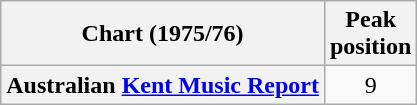<table class="wikitable sortable plainrowheaders">
<tr>
<th scope="col">Chart (1975/76)</th>
<th scope="col">Peak<br>position</th>
</tr>
<tr>
<th scope="row">Australian <a href='#'>Kent Music Report</a></th>
<td style="text-align:center;">9</td>
</tr>
</table>
